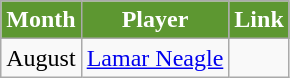<table class=wikitable>
<tr>
<th style="background:#5d9731; color:white; text-align:center;">Month</th>
<th style="background:#5d9731; color:white; text-align:center;">Player</th>
<th style="background:#5d9731; color:white; text-align:center;">Link</th>
</tr>
<tr>
<td align=center>August</td>
<td> <a href='#'>Lamar Neagle</a></td>
<td></td>
</tr>
</table>
